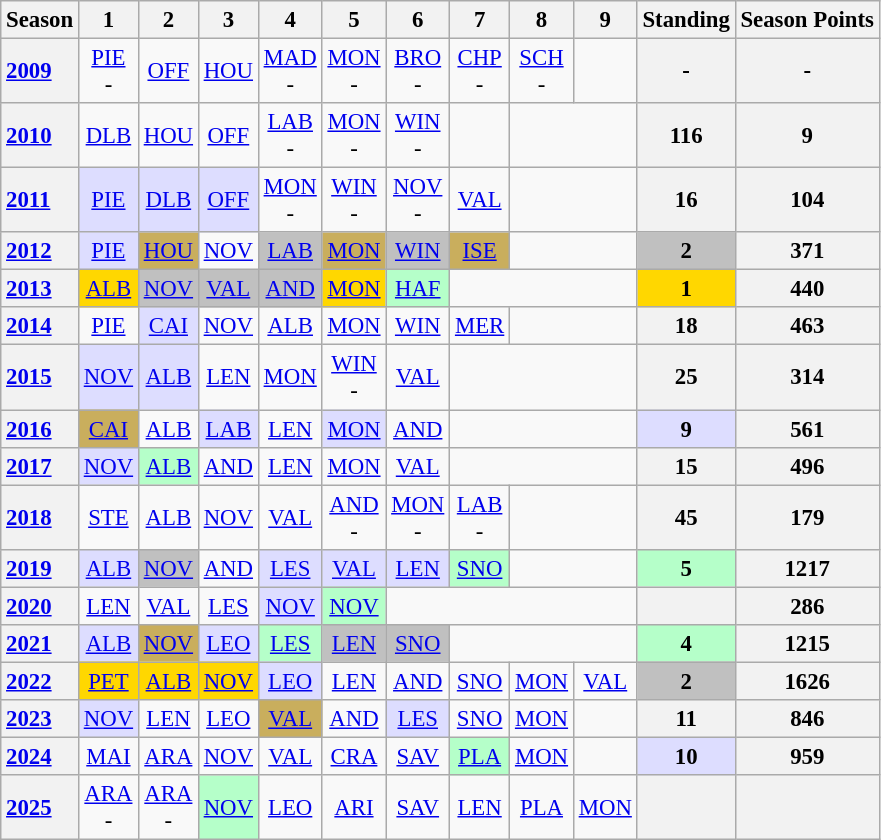<table class="wikitable" style="text-align:center; font-size:95%">
<tr>
<th>Season</th>
<th>1</th>
<th>2</th>
<th>3</th>
<th>4</th>
<th>5</th>
<th>6</th>
<th>7</th>
<th>8</th>
<th>9</th>
<th>Standing</th>
<th>Season Points</th>
</tr>
<tr>
<th style="text-align:left;"><a href='#'>2009</a> </th>
<td><a href='#'>PIE</a><br>-</td>
<td><a href='#'>OFF</a><br></td>
<td><a href='#'>HOU</a><br></td>
<td><a href='#'>MAD</a><br>-</td>
<td><a href='#'>MON</a><br>-</td>
<td><a href='#'>BRO</a><br>-</td>
<td><a href='#'>CHP</a><br>-</td>
<td><a href='#'>SCH</a><br>-</td>
<td></td>
<th>-</th>
<th>-</th>
</tr>
<tr>
<th style="text-align:left;"><a href='#'>2010</a></th>
<td><a href='#'>DLB</a><br></td>
<td><a href='#'>HOU</a><br></td>
<td><a href='#'>OFF</a><br></td>
<td><a href='#'>LAB</a><br>-</td>
<td><a href='#'>MON</a><br>-</td>
<td><a href='#'>WIN</a><br>-</td>
<td></td>
<td colspan=2></td>
<th>116</th>
<th>9</th>
</tr>
<tr>
<th style="text-align:left;"><a href='#'>2011</a> </th>
<td bgcolor="#ddf"><a href='#'>PIE</a><br></td>
<td bgcolor="#ddf"><a href='#'>DLB</a><br></td>
<td bgcolor="#ddf"><a href='#'>OFF</a><br></td>
<td><a href='#'>MON</a><br>-</td>
<td><a href='#'>WIN</a><br>-</td>
<td><a href='#'>NOV</a><br>-</td>
<td><a href='#'>VAL</a><br></td>
<td colspan=2></td>
<th>16</th>
<th>104</th>
</tr>
<tr>
<th style="text-align:left;"><a href='#'>2012</a> </th>
<td bgcolor="#ddf"><a href='#'>PIE</a><br></td>
<td bgcolor="#C9AE5D"><a href='#'>HOU</a><br></td>
<td><a href='#'>NOV</a><br></td>
<td bgcolor="silver"><a href='#'>LAB</a><br></td>
<td bgcolor="#C9AE5D"><a href='#'>MON</a><br></td>
<td bgcolor="silver"><a href='#'>WIN</a><br></td>
<td bgcolor="#C9AE5D"><a href='#'>ISE</a><br></td>
<td colspan=2></td>
<td bgcolor="silver"><strong>2</strong></td>
<th>371</th>
</tr>
<tr>
<th style="text-align:left;"><a href='#'>2013</a> </th>
<td bgcolor="gold"><a href='#'>ALB</a><br></td>
<td bgcolor="silver"><a href='#'>NOV</a><br></td>
<td bgcolor="silver"><a href='#'>VAL</a><br></td>
<td bgcolor="silver"><a href='#'>AND</a><br></td>
<td bgcolor="gold"><a href='#'>MON</a><br></td>
<td bgcolor="#B5FFC9"><a href='#'>HAF</a><br></td>
<td colspan=3></td>
<td bgcolor="gold"><strong>1</strong></td>
<th>440</th>
</tr>
<tr>
<th style="text-align:left;"><a href='#'>2014</a></th>
<td><a href='#'>PIE</a><br></td>
<td bgcolor="#ddf"><a href='#'>CAI</a><br></td>
<td><a href='#'>NOV</a><br></td>
<td><a href='#'>ALB</a><br></td>
<td><a href='#'>MON</a><br></td>
<td><a href='#'>WIN</a><br></td>
<td><a href='#'>MER</a><br></td>
<td colspan=2></td>
<th>18</th>
<th>463</th>
</tr>
<tr>
<th style="text-align:left;"><a href='#'>2015</a></th>
<td bgcolor="#ddf"><a href='#'>NOV</a><br></td>
<td bgcolor="#ddf"><a href='#'>ALB</a><br></td>
<td><a href='#'>LEN</a><br></td>
<td><a href='#'>MON</a><br></td>
<td><a href='#'>WIN</a><br>-</td>
<td><a href='#'>VAL</a><br></td>
<td colspan=3></td>
<th>25</th>
<th>314</th>
</tr>
<tr>
<th style="text-align:left;"><a href='#'>2016</a></th>
<td bgcolor="#C9AE5D"><a href='#'>CAI</a><br></td>
<td><a href='#'>ALB</a><br></td>
<td bgcolor="#ddf"><a href='#'>LAB</a><br></td>
<td><a href='#'>LEN</a><br></td>
<td bgcolor="#ddf"><a href='#'>MON</a><br></td>
<td><a href='#'>AND</a><br></td>
<td colspan=3></td>
<td bgcolor="#ddf"><strong>9</strong></td>
<th>561</th>
</tr>
<tr>
<th style="text-align:left;"><a href='#'>2017</a></th>
<td bgcolor="#ddf"><a href='#'>NOV</a><br></td>
<td bgcolor="#B5FFC9"><a href='#'>ALB</a><br></td>
<td><a href='#'>AND</a><br></td>
<td><a href='#'>LEN</a><br></td>
<td><a href='#'>MON</a><br></td>
<td><a href='#'>VAL</a><br></td>
<td colspan=3></td>
<th>15</th>
<th>496</th>
</tr>
<tr>
<th style="text-align:left;"><a href='#'>2018</a></th>
<td><a href='#'>STE</a><br></td>
<td><a href='#'>ALB</a><br></td>
<td><a href='#'>NOV</a><br></td>
<td><a href='#'>VAL</a><br></td>
<td><a href='#'>AND</a><br>-</td>
<td><a href='#'>MON</a><br>-</td>
<td><a href='#'>LAB</a><br>-</td>
<td colspan=2></td>
<th>45</th>
<th>179</th>
</tr>
<tr>
<th style="text-align:left;"><a href='#'>2019</a></th>
<td bgcolor="#ddf"><a href='#'>ALB</a><br></td>
<td bgcolor="silver"><a href='#'>NOV</a><br></td>
<td><a href='#'>AND</a><br></td>
<td bgcolor="#ddf"><a href='#'>LES</a><br></td>
<td bgcolor="#ddf"><a href='#'>VAL</a><br></td>
<td bgcolor="#ddf"><a href='#'>LEN</a><br></td>
<td bgcolor="#B5FFC9"><a href='#'>SNO</a><br></td>
<td colspan=2></td>
<td bgcolor="#B5FFC9"><strong>5</strong></td>
<th>1217</th>
</tr>
<tr>
<th style="text-align:left;"><a href='#'>2020</a></th>
<td><a href='#'>LEN</a><br></td>
<td><a href='#'>VAL</a><br></td>
<td><a href='#'>LES</a><br></td>
<td bgcolor="#ddf"><a href='#'>NOV</a><br></td>
<td bgcolor="#B5FFC9"><a href='#'>NOV</a><br></td>
<td colspan=4></td>
<th></th>
<th>286</th>
</tr>
<tr>
<th style="text-align:left;"><a href='#'>2021</a></th>
<td bgcolor="#ddf"><a href='#'>ALB</a><br></td>
<td bgcolor="#C9AE5D"><a href='#'>NOV</a><br></td>
<td bgcolor="#ddf"><a href='#'>LEO</a><br></td>
<td bgcolor="#B5FFC9"><a href='#'>LES</a><br></td>
<td bgcolor="silver"><a href='#'>LEN</a><br></td>
<td bgcolor="silver"><a href='#'>SNO</a><br></td>
<td colspan=3></td>
<td bgcolor="#B5FFC9"><strong>4</strong></td>
<th>1215</th>
</tr>
<tr>
<th style="text-align:left;"><a href='#'>2022</a></th>
<td bgcolor="gold"><a href='#'>PET</a><br></td>
<td bgcolor="gold"><a href='#'>ALB</a><br></td>
<td bgcolor="gold"><a href='#'>NOV</a><br></td>
<td bgcolor="#ddf"><a href='#'>LEO</a><br></td>
<td><a href='#'>LEN</a><br></td>
<td><a href='#'>AND</a><br></td>
<td><a href='#'>SNO</a><br></td>
<td><a href='#'>MON</a><br></td>
<td><a href='#'>VAL</a><br></td>
<td bgcolor="silver"><strong>2</strong></td>
<th>1626</th>
</tr>
<tr>
<th style="text-align:left;"><a href='#'>2023</a></th>
<td bgcolor="#ddf"><a href='#'>NOV</a><br></td>
<td><a href='#'>LEN</a><br></td>
<td><a href='#'>LEO</a><br></td>
<td bgcolor="#C9AE5D"><a href='#'>VAL</a><br></td>
<td><a href='#'>AND</a><br></td>
<td bgcolor="#ddf"><a href='#'>LES</a><br></td>
<td><a href='#'>SNO</a><br></td>
<td><a href='#'>MON</a><br></td>
<td></td>
<th>11</th>
<th>846</th>
</tr>
<tr>
<th style="text-align:left;"><a href='#'>2024</a></th>
<td><a href='#'>MAI</a><br></td>
<td><a href='#'>ARA</a><br></td>
<td><a href='#'>NOV</a><br></td>
<td><a href='#'>VAL</a><br></td>
<td><a href='#'>CRA</a><br></td>
<td><a href='#'>SAV</a><br></td>
<td bgcolor="#B5FFC9"><a href='#'>PLA</a><br></td>
<td><a href='#'>MON</a><br></td>
<td></td>
<td bgcolor="#ddf"><strong>10</strong></td>
<th>959</th>
</tr>
<tr>
<th style="text-align:left;"><a href='#'>2025</a></th>
<td><a href='#'>ARA</a><br>-</td>
<td><a href='#'>ARA</a><br>-</td>
<td bgcolor="#B5FFC9"><a href='#'>NOV</a><br></td>
<td><a href='#'>LEO</a><br></td>
<td><a href='#'>ARI</a><br></td>
<td><a href='#'>SAV</a><br></td>
<td><a href='#'>LEN</a><br></td>
<td><a href='#'>PLA</a><br></td>
<td><a href='#'>MON</a><br></td>
<th></th>
<th></th>
</tr>
</table>
